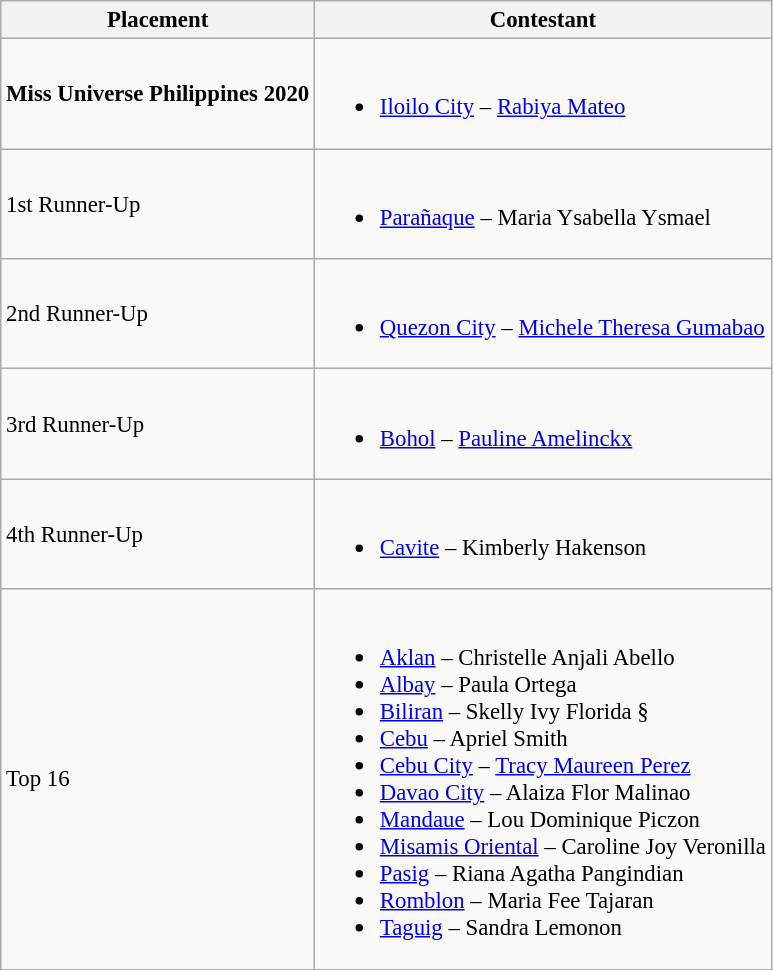<table class="wikitable sortable" style="font-size: 95%;">
<tr>
<th>Placement</th>
<th>Contestant</th>
</tr>
<tr>
<td><strong>Miss Universe Philippines 2020</strong></td>
<td><br><ul><li><a href='#'>Iloilo City</a> – <a href='#'>Rabiya Mateo</a></li></ul></td>
</tr>
<tr>
<td>1st Runner-Up</td>
<td><br><ul><li><a href='#'>Parañaque</a> – Maria Ysabella Ysmael</li></ul></td>
</tr>
<tr>
<td>2nd Runner-Up</td>
<td><br><ul><li><a href='#'>Quezon City</a> – <a href='#'>Michele Theresa Gumabao</a></li></ul></td>
</tr>
<tr>
<td>3rd Runner-Up</td>
<td><br><ul><li><a href='#'>Bohol</a> – <a href='#'>Pauline Amelinckx</a></li></ul></td>
</tr>
<tr>
<td>4th Runner-Up</td>
<td><br><ul><li><a href='#'>Cavite</a> – Kimberly Hakenson</li></ul></td>
</tr>
<tr>
<td>Top 16</td>
<td><br><ul><li><a href='#'>Aklan</a> – Christelle Anjali Abello</li><li><a href='#'>Albay</a> – Paula Ortega</li><li><a href='#'>Biliran</a> – Skelly Ivy Florida §</li><li><a href='#'>Cebu</a> – Apriel Smith</li><li><a href='#'>Cebu City</a> – <a href='#'>Tracy Maureen Perez</a></li><li><a href='#'>Davao City</a> – Alaiza Flor Malinao</li><li><a href='#'>Mandaue</a> – Lou Dominique Piczon</li><li><a href='#'>Misamis Oriental</a> – Caroline Joy Veronilla</li><li><a href='#'>Pasig</a> – Riana Agatha Pangindian</li><li><a href='#'>Romblon</a> – Maria Fee Tajaran</li><li><a href='#'>Taguig</a> – Sandra Lemonon</li></ul></td>
</tr>
</table>
